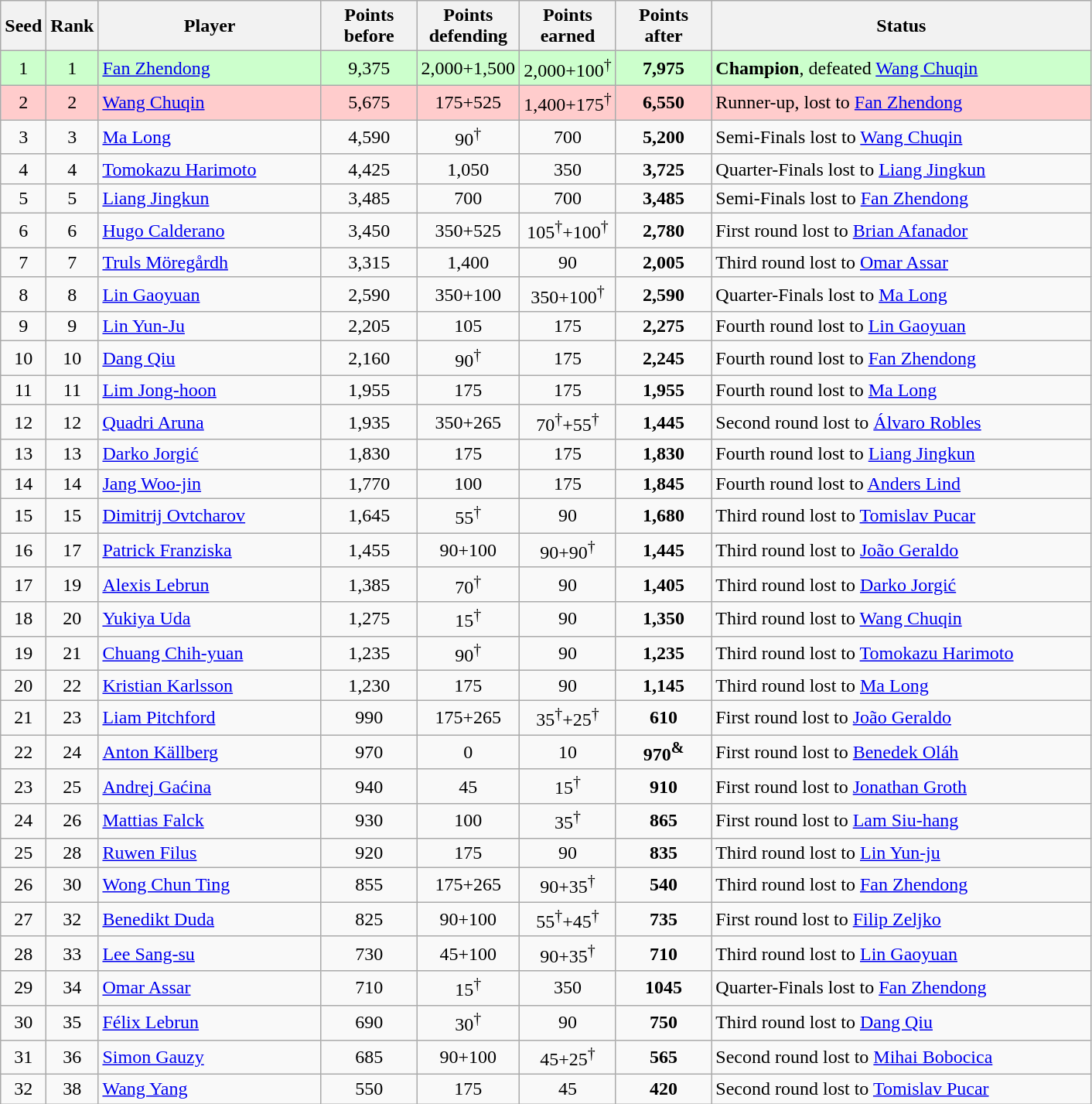<table class="wikitable sortable">
<tr>
<th style="width:30px;">Seed</th>
<th style="width:30px;">Rank</th>
<th style="width:185px;">Player</th>
<th style="width:75px;">Points before</th>
<th style="width:75px;">Points defending</th>
<th style="width:75px;">Points earned</th>
<th style="width:75px;">Points after</th>
<th style="width:320px;">Status</th>
</tr>
<tr style="background:#cfc;">
<td style="text-align:center;">1</td>
<td style="text-align:center;">1</td>
<td> <a href='#'>Fan Zhendong</a></td>
<td style="text-align:center;">9,375</td>
<td style="text-align:center;">2,000+1,500</td>
<td style="text-align:center;">2,000+100<sup>†</sup></td>
<td style="text-align:center;"><strong>7,975</strong></td>
<td><strong>Champion</strong>, defeated  <a href='#'>Wang Chuqin</a></td>
</tr>
<tr style="background:#fcc;">
<td style="text-align:center;">2</td>
<td style="text-align:center;">2</td>
<td> <a href='#'>Wang Chuqin</a></td>
<td style="text-align:center;">5,675</td>
<td style="text-align:center;">175+525</td>
<td style="text-align:center;">1,400+175<sup>†</sup></td>
<td style="text-align:center;"><strong>6,550</strong></td>
<td>Runner-up, lost to  <a href='#'>Fan Zhendong</a></td>
</tr>
<tr>
<td style="text-align:center;">3</td>
<td style="text-align:center;">3</td>
<td> <a href='#'>Ma Long</a></td>
<td style="text-align:center;">4,590</td>
<td style="text-align:center;">90<sup>†</sup></td>
<td style="text-align:center;">700</td>
<td style="text-align:center;"><strong>5,200</strong></td>
<td>Semi-Finals lost to  <a href='#'>Wang Chuqin</a></td>
</tr>
<tr>
<td style="text-align:center;">4</td>
<td style="text-align:center;">4</td>
<td> <a href='#'>Tomokazu Harimoto</a></td>
<td style="text-align:center;">4,425</td>
<td style="text-align:center;">1,050</td>
<td style="text-align:center;">350</td>
<td style="text-align:center;"><strong>3,725</strong></td>
<td>Quarter-Finals lost to  <a href='#'>Liang Jingkun</a></td>
</tr>
<tr>
<td style="text-align:center;">5</td>
<td style="text-align:center;">5</td>
<td> <a href='#'>Liang Jingkun</a></td>
<td style="text-align:center;">3,485</td>
<td style="text-align:center;">700</td>
<td style="text-align:center;">700</td>
<td style="text-align:center;"><strong>3,485</strong></td>
<td>Semi-Finals lost to  <a href='#'>Fan Zhendong</a></td>
</tr>
<tr>
<td style="text-align:center;">6</td>
<td style="text-align:center;">6</td>
<td> <a href='#'>Hugo Calderano</a></td>
<td style="text-align:center;">3,450</td>
<td style="text-align:center;">350+525</td>
<td style="text-align:center;">105<sup>†</sup>+100<sup>†</sup></td>
<td style="text-align:center;"><strong>2,780</strong></td>
<td>First round lost to  <a href='#'>Brian Afanador</a></td>
</tr>
<tr>
<td style="text-align:center;">7</td>
<td style="text-align:center;">7</td>
<td> <a href='#'>Truls Möregårdh</a></td>
<td style="text-align:center;">3,315</td>
<td style="text-align:center;">1,400</td>
<td style="text-align:center;">90</td>
<td style="text-align:center;"><strong>2,005</strong></td>
<td>Third round lost to  <a href='#'>Omar Assar</a></td>
</tr>
<tr>
<td style="text-align:center;">8</td>
<td style="text-align:center;">8</td>
<td> <a href='#'>Lin Gaoyuan</a></td>
<td style="text-align:center;">2,590</td>
<td style="text-align:center;">350+100</td>
<td style="text-align:center;">350+100<sup>†</sup></td>
<td style="text-align:center;"><strong>2,590</strong></td>
<td>Quarter-Finals lost to  <a href='#'>Ma Long</a></td>
</tr>
<tr>
<td style="text-align:center;">9</td>
<td style="text-align:center;">9</td>
<td> <a href='#'>Lin Yun-Ju</a></td>
<td style="text-align:center;">2,205</td>
<td style="text-align:center;">105</td>
<td style="text-align:center;">175</td>
<td style="text-align:center;"><strong>2,275</strong></td>
<td>Fourth round lost to  <a href='#'>Lin Gaoyuan</a></td>
</tr>
<tr>
<td style="text-align:center;">10</td>
<td style="text-align:center;">10</td>
<td> <a href='#'>Dang Qiu</a></td>
<td style="text-align:center;">2,160</td>
<td style="text-align:center;">90<sup>†</sup></td>
<td style="text-align:center;">175</td>
<td style="text-align:center;"><strong>2,245</strong></td>
<td>Fourth round lost to  <a href='#'>Fan Zhendong</a></td>
</tr>
<tr>
<td style="text-align:center;">11</td>
<td style="text-align:center;">11</td>
<td> <a href='#'>Lim Jong-hoon</a></td>
<td style="text-align:center;">1,955</td>
<td style="text-align:center;">175</td>
<td style="text-align:center;">175</td>
<td style="text-align:center;"><strong>1,955</strong></td>
<td>Fourth round lost to  <a href='#'>Ma Long</a></td>
</tr>
<tr>
<td style="text-align:center;">12</td>
<td style="text-align:center;">12</td>
<td> <a href='#'>Quadri Aruna</a></td>
<td style="text-align:center;">1,935</td>
<td style="text-align:center;">350+265</td>
<td style="text-align:center;">70<sup>†</sup>+55<sup>†</sup></td>
<td style="text-align:center;"><strong>1,445</strong></td>
<td>Second round lost to  <a href='#'>Álvaro Robles</a></td>
</tr>
<tr>
<td style="text-align:center;">13</td>
<td style="text-align:center;">13</td>
<td> <a href='#'>Darko Jorgić</a></td>
<td style="text-align:center;">1,830</td>
<td style="text-align:center;">175</td>
<td style="text-align:center;">175</td>
<td style="text-align:center;"><strong>1,830</strong></td>
<td>Fourth round lost to  <a href='#'>Liang Jingkun</a></td>
</tr>
<tr>
<td style="text-align:center;">14</td>
<td style="text-align:center;">14</td>
<td> <a href='#'>Jang Woo-jin</a></td>
<td style="text-align:center;">1,770</td>
<td style="text-align:center;">100</td>
<td style="text-align:center;">175</td>
<td style="text-align:center;"><strong>1,845</strong></td>
<td>Fourth round lost to  <a href='#'>Anders Lind</a></td>
</tr>
<tr>
<td style="text-align:center;">15</td>
<td style="text-align:center;">15</td>
<td> <a href='#'>Dimitrij Ovtcharov</a></td>
<td style="text-align:center;">1,645</td>
<td style="text-align:center;">55<sup>†</sup></td>
<td style="text-align:center;">90</td>
<td style="text-align:center;"><strong>1,680</strong></td>
<td>Third round lost to  <a href='#'>Tomislav Pucar</a></td>
</tr>
<tr>
<td style="text-align:center;">16</td>
<td style="text-align:center;">17</td>
<td> <a href='#'>Patrick Franziska</a></td>
<td style="text-align:center;">1,455</td>
<td style="text-align:center;">90+100</td>
<td style="text-align:center;">90+90<sup>†</sup></td>
<td style="text-align:center;"><strong>1,445</strong></td>
<td>Third round lost to  <a href='#'>João Geraldo</a></td>
</tr>
<tr>
<td style="text-align:center;">17</td>
<td style="text-align:center;">19</td>
<td> <a href='#'>Alexis Lebrun</a></td>
<td style="text-align:center;">1,385</td>
<td style="text-align:center;">70<sup>†</sup></td>
<td style="text-align:center;">90</td>
<td style="text-align:center;"><strong>1,405</strong></td>
<td>Third round lost to  <a href='#'>Darko Jorgić</a></td>
</tr>
<tr>
<td style="text-align:center;">18</td>
<td style="text-align:center;">20</td>
<td> <a href='#'>Yukiya Uda</a></td>
<td style="text-align:center;">1,275</td>
<td style="text-align:center;">15<sup>†</sup></td>
<td style="text-align:center;">90</td>
<td style="text-align:center;"><strong>1,350</strong></td>
<td>Third round lost to  <a href='#'>Wang Chuqin</a></td>
</tr>
<tr>
<td style="text-align:center;">19</td>
<td style="text-align:center;">21</td>
<td> <a href='#'>Chuang Chih-yuan</a></td>
<td style="text-align:center;">1,235</td>
<td style="text-align:center;">90<sup>†</sup></td>
<td style="text-align:center;">90</td>
<td style="text-align:center;"><strong>1,235</strong></td>
<td>Third round lost to  <a href='#'>Tomokazu Harimoto</a></td>
</tr>
<tr>
<td style="text-align:center;">20</td>
<td style="text-align:center;">22</td>
<td> <a href='#'>Kristian Karlsson</a></td>
<td style="text-align:center;">1,230</td>
<td style="text-align:center;">175</td>
<td style="text-align:center;">90</td>
<td style="text-align:center;"><strong>1,145</strong></td>
<td>Third round lost to  <a href='#'>Ma Long</a></td>
</tr>
<tr>
<td style="text-align:center;">21</td>
<td style="text-align:center;">23</td>
<td> <a href='#'>Liam Pitchford</a></td>
<td style="text-align:center;">990</td>
<td style="text-align:center;">175+265</td>
<td style="text-align:center;">35<sup>†</sup>+25<sup>†</sup></td>
<td style="text-align:center;"><strong>610</strong></td>
<td>First round lost to  <a href='#'>João Geraldo</a></td>
</tr>
<tr>
<td style="text-align:center;">22</td>
<td style="text-align:center;">24</td>
<td> <a href='#'>Anton Källberg</a></td>
<td style="text-align:center;">970</td>
<td style="text-align:center;">0</td>
<td style="text-align:center;">10</td>
<td style="text-align:center;"><strong>970<sup>&</sup></strong></td>
<td>First round lost to  <a href='#'>Benedek Oláh</a></td>
</tr>
<tr>
<td style="text-align:center;">23</td>
<td style="text-align:center;">25</td>
<td> <a href='#'>Andrej Gaćina</a></td>
<td style="text-align:center;">940</td>
<td style="text-align:center;">45</td>
<td style="text-align:center;">15<sup>†</sup></td>
<td style="text-align:center;"><strong>910</strong></td>
<td>First round lost to  <a href='#'>Jonathan Groth</a></td>
</tr>
<tr>
<td style="text-align:center;">24</td>
<td style="text-align:center;">26</td>
<td> <a href='#'>Mattias Falck</a></td>
<td style="text-align:center;">930</td>
<td style="text-align:center;">100</td>
<td style="text-align:center;">35<sup>†</sup></td>
<td style="text-align:center;"><strong>865</strong></td>
<td>First round lost to  <a href='#'>Lam Siu-hang</a></td>
</tr>
<tr>
<td style="text-align:center;">25</td>
<td style="text-align:center;">28</td>
<td> <a href='#'>Ruwen Filus</a></td>
<td style="text-align:center;">920</td>
<td style="text-align:center;">175</td>
<td style="text-align:center;">90</td>
<td style="text-align:center;"><strong>835</strong></td>
<td>Third round lost to  <a href='#'>Lin Yun-ju</a></td>
</tr>
<tr>
<td style="text-align:center;">26</td>
<td style="text-align:center;">30</td>
<td> <a href='#'>Wong Chun Ting</a></td>
<td style="text-align:center;">855</td>
<td style="text-align:center;">175+265</td>
<td style="text-align:center;">90+35<sup>†</sup></td>
<td style="text-align:center;"><strong>540</strong></td>
<td>Third round lost to  <a href='#'>Fan Zhendong</a></td>
</tr>
<tr>
<td style="text-align:center;">27</td>
<td style="text-align:center;">32</td>
<td> <a href='#'>Benedikt Duda</a></td>
<td style="text-align:center;">825</td>
<td style="text-align:center;">90+100</td>
<td style="text-align:center;">55<sup>†</sup>+45<sup>†</sup></td>
<td style="text-align:center;"><strong>735</strong></td>
<td>First round lost to  <a href='#'>Filip Zeljko</a></td>
</tr>
<tr>
<td style="text-align:center;">28</td>
<td style="text-align:center;">33</td>
<td> <a href='#'>Lee Sang-su</a></td>
<td style="text-align:center;">730</td>
<td style="text-align:center;">45+100</td>
<td style="text-align:center;">90+35<sup>†</sup></td>
<td style="text-align:center;"><strong>710</strong></td>
<td>Third round lost to  <a href='#'>Lin Gaoyuan</a></td>
</tr>
<tr>
<td style="text-align:center;">29</td>
<td style="text-align:center;">34</td>
<td> <a href='#'>Omar Assar</a></td>
<td style="text-align:center;">710</td>
<td style="text-align:center;">15<sup>†</sup></td>
<td style="text-align:center;">350</td>
<td style="text-align:center;"><strong>1045</strong></td>
<td>Quarter-Finals lost to  <a href='#'>Fan Zhendong</a></td>
</tr>
<tr>
<td style="text-align:center;">30</td>
<td style="text-align:center;">35</td>
<td> <a href='#'>Félix Lebrun</a></td>
<td style="text-align:center;">690</td>
<td style="text-align:center;">30<sup>†</sup></td>
<td style="text-align:center;">90</td>
<td style="text-align:center;"><strong>750</strong></td>
<td>Third round lost to  <a href='#'>Dang Qiu</a></td>
</tr>
<tr>
<td style="text-align:center;">31</td>
<td style="text-align:center;">36</td>
<td> <a href='#'>Simon Gauzy</a></td>
<td style="text-align:center;">685</td>
<td style="text-align:center;">90+100</td>
<td style="text-align:center;">45+25<sup>†</sup></td>
<td style="text-align:center;"><strong>565</strong></td>
<td>Second round lost to  <a href='#'>Mihai Bobocica</a></td>
</tr>
<tr>
<td style="text-align:center;">32</td>
<td style="text-align:center;">38</td>
<td> <a href='#'>Wang Yang</a></td>
<td style="text-align:center;">550</td>
<td style="text-align:center;">175</td>
<td style="text-align:center;">45</td>
<td style="text-align:center;"><strong>420</strong></td>
<td>Second round lost to  <a href='#'>Tomislav Pucar</a></td>
</tr>
</table>
